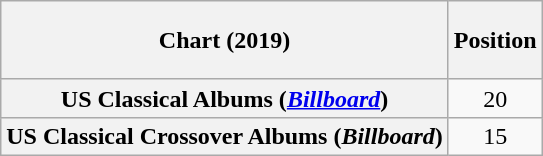<table class="wikitable sortable plainrowheaders" style="text-align:center">
<tr>
<th scope="col" height=45>Chart (2019)</th>
<th scope="col">Position</th>
</tr>
<tr>
<th scope="row">US Classical Albums (<em><a href='#'>Billboard</a></em>)</th>
<td>20</td>
</tr>
<tr>
<th scope="row">US Classical Crossover Albums (<em>Billboard</em>)</th>
<td>15</td>
</tr>
</table>
